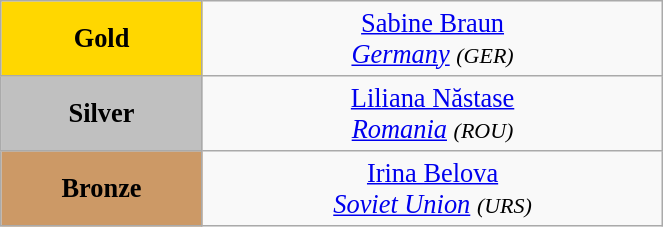<table class="wikitable" style=" text-align:center; font-size:110%;" width="35%">
<tr>
<td bgcolor="gold"><strong>Gold</strong></td>
<td> <a href='#'>Sabine Braun</a><br><em><a href='#'>Germany</a> <small>(GER)</small></em></td>
</tr>
<tr>
<td bgcolor="silver"><strong>Silver</strong></td>
<td> <a href='#'>Liliana Năstase</a><br><em><a href='#'>Romania</a> <small>(ROU)</small></em></td>
</tr>
<tr>
<td bgcolor="CC9966"><strong>Bronze</strong></td>
<td> <a href='#'>Irina Belova</a><br><em><a href='#'>Soviet Union</a> <small>(URS)</small></em></td>
</tr>
</table>
